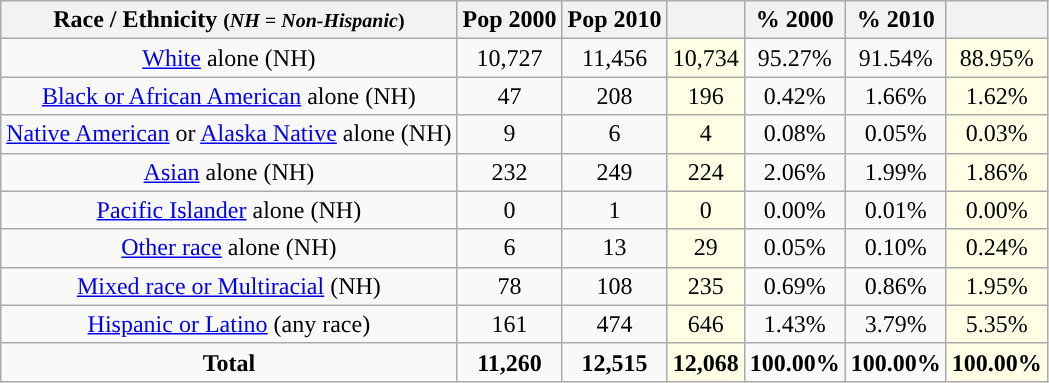<table class="wikitable" style="text-align:center;">
<tr>
<th>Race / Ethnicity <small>(<em>NH = Non-Hispanic</em>)</small></th>
<th>Pop 2000</th>
<th>Pop 2010</th>
<th></th>
<th>% 2000</th>
<th>% 2010</th>
<th></th>
</tr>
<tr>
<td><a href='#'>White</a> alone (NH)</td>
<td>10,727</td>
<td>11,456</td>
<td style='background: #ffffe6;'>10,734</td>
<td>95.27%</td>
<td>91.54%</td>
<td style='background: #ffffe6;'>88.95%</td>
</tr>
<tr>
<td><a href='#'>Black or African American</a> alone (NH)</td>
<td>47</td>
<td>208</td>
<td style='background: #ffffe6;'>196</td>
<td>0.42%</td>
<td>1.66%</td>
<td style='background: #ffffe6;'>1.62%</td>
</tr>
<tr>
<td><a href='#'>Native American</a> or <a href='#'>Alaska Native</a> alone (NH)</td>
<td>9</td>
<td>6</td>
<td style='background: #ffffe6;'>4</td>
<td>0.08%</td>
<td>0.05%</td>
<td style='background: #ffffe6;'>0.03%</td>
</tr>
<tr>
<td><a href='#'>Asian</a> alone (NH)</td>
<td>232</td>
<td>249</td>
<td style='background: #ffffe6;'>224</td>
<td>2.06%</td>
<td>1.99%</td>
<td style='background: #ffffe6;'>1.86%</td>
</tr>
<tr>
<td><a href='#'>Pacific Islander</a> alone (NH)</td>
<td>0</td>
<td>1</td>
<td style='background: #ffffe6;'>0</td>
<td>0.00%</td>
<td>0.01%</td>
<td style='background: #ffffe6;'>0.00%</td>
</tr>
<tr>
<td><a href='#'>Other race</a> alone (NH)</td>
<td>6</td>
<td>13</td>
<td style='background: #ffffe6;'>29</td>
<td>0.05%</td>
<td>0.10%</td>
<td style='background: #ffffe6;'>0.24%</td>
</tr>
<tr>
<td><a href='#'>Mixed race or Multiracial</a> (NH)</td>
<td>78</td>
<td>108</td>
<td style='background: #ffffe6;'>235</td>
<td>0.69%</td>
<td>0.86%</td>
<td style='background: #ffffe6;'>1.95%</td>
</tr>
<tr>
<td><a href='#'>Hispanic or Latino</a> (any race)</td>
<td>161</td>
<td>474</td>
<td style='background: #ffffe6;'>646</td>
<td>1.43%</td>
<td>3.79%</td>
<td style='background: #ffffe6;'>5.35%</td>
</tr>
<tr>
<td><strong>Total</strong></td>
<td><strong>11,260</strong></td>
<td><strong>12,515</strong></td>
<td style='background: #ffffe6;'><strong>12,068</strong></td>
<td><strong>100.00%</strong></td>
<td><strong>100.00%</strong></td>
<td style='background: #ffffe6;'><strong>100.00%</strong></td>
</tr>
</table>
